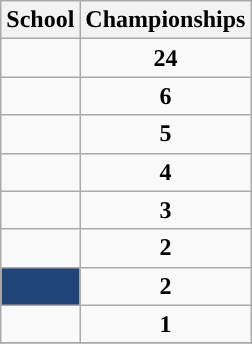<table class="wikitable sortable" style="text-align:center">
<tr>
<th>School</th>
<th>Championships</th>
</tr>
<tr>
<td><strong><a href='#'></a></strong></td>
<td><strong>24</strong></td>
</tr>
<tr>
<td><strong><a href='#'></a></strong></td>
<td><strong>6</strong></td>
</tr>
<tr>
<td><strong><a href='#'></a></strong></td>
<td><strong>5</strong></td>
</tr>
<tr>
<td><strong><a href='#'></a></strong></td>
<td><strong>4</strong></td>
</tr>
<tr>
<td><strong><a href='#'></a></strong></td>
<td><strong>3</strong></td>
</tr>
<tr>
<td><strong><a href='#'></a></strong></td>
<td><strong>2</strong></td>
</tr>
<tr>
<td style="color:white; background:#214478; "><strong><a href='#'></a></strong></td>
<td><strong>2</strong></td>
</tr>
<tr>
<td><strong><a href='#'></a></strong></td>
<td><strong>1</strong></td>
</tr>
<tr>
</tr>
</table>
